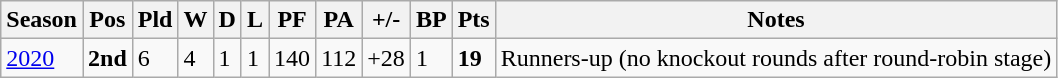<table class="wikitable">
<tr>
<th>Season</th>
<th>Pos</th>
<th>Pld</th>
<th>W</th>
<th>D</th>
<th>L</th>
<th>PF</th>
<th>PA</th>
<th>+/-</th>
<th>BP</th>
<th>Pts</th>
<th>Notes</th>
</tr>
<tr>
<td><a href='#'>2020</a></td>
<td><strong>2nd</strong></td>
<td>6</td>
<td>4</td>
<td>1</td>
<td>1</td>
<td>140</td>
<td>112</td>
<td>+28</td>
<td>1</td>
<td><strong>19</strong></td>
<td>Runners-up (no knockout rounds after round-robin stage)</td>
</tr>
</table>
